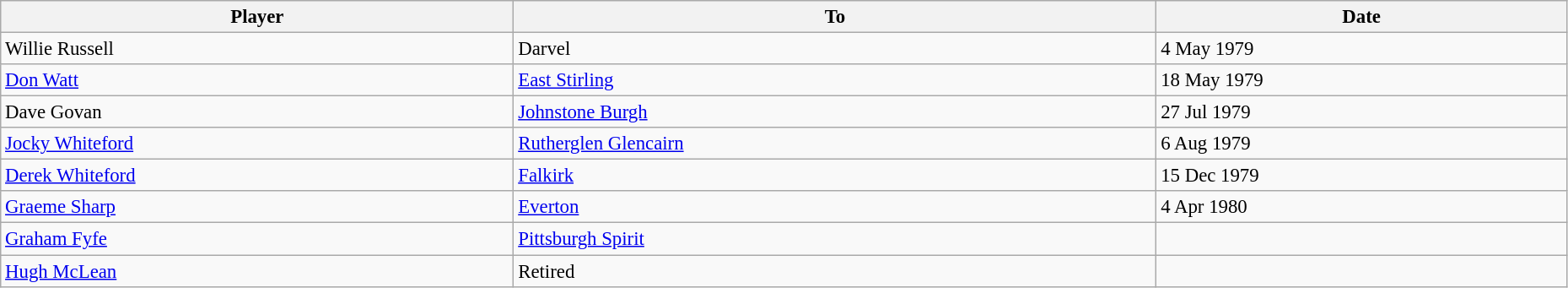<table class="wikitable" style="text-align:center; font-size:95%;width:98%; text-align:left">
<tr>
<th>Player</th>
<th>To</th>
<th>Date</th>
</tr>
<tr>
<td> Willie Russell</td>
<td> Darvel</td>
<td>4 May 1979</td>
</tr>
<tr>
<td> <a href='#'>Don Watt</a></td>
<td> <a href='#'>East Stirling</a></td>
<td>18 May 1979</td>
</tr>
<tr>
<td> Dave Govan</td>
<td> <a href='#'>Johnstone Burgh</a></td>
<td>27 Jul 1979</td>
</tr>
<tr>
<td> <a href='#'>Jocky Whiteford</a></td>
<td> <a href='#'>Rutherglen Glencairn</a></td>
<td>6 Aug 1979</td>
</tr>
<tr>
<td> <a href='#'>Derek Whiteford</a></td>
<td> <a href='#'>Falkirk</a></td>
<td>15 Dec 1979</td>
</tr>
<tr>
<td> <a href='#'>Graeme Sharp</a></td>
<td> <a href='#'>Everton</a></td>
<td>4 Apr 1980</td>
</tr>
<tr>
<td> <a href='#'>Graham Fyfe</a></td>
<td> <a href='#'>Pittsburgh Spirit</a></td>
<td></td>
</tr>
<tr>
<td> <a href='#'>Hugh McLean</a></td>
<td> Retired</td>
<td></td>
</tr>
</table>
